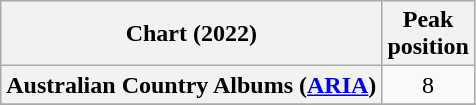<table class="wikitable sortable plainrowheaders" style="text-align:center">
<tr>
<th scope="col">Chart (2022)</th>
<th scope="col">Peak<br> position</th>
</tr>
<tr>
<th scope="row">Australian Country Albums (<a href='#'>ARIA</a>)</th>
<td>8</td>
</tr>
<tr>
</tr>
<tr>
</tr>
<tr>
</tr>
</table>
